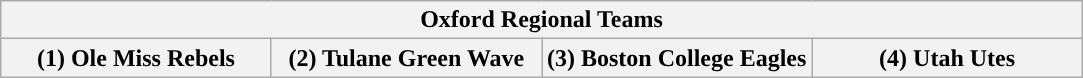<table class="wikitable">
<tr>
<th colspan=4>Oxford Regional Teams</th>
</tr>
<tr>
<th style="width: 25%; ">(1) Ole Miss Rebels</th>
<th style="width: 25%; ">(2) Tulane Green Wave</th>
<th style="width: 25%; ">(3) Boston College Eagles</th>
<th style="width: 25%; ">(4) Utah Utes</th>
</tr>
</table>
